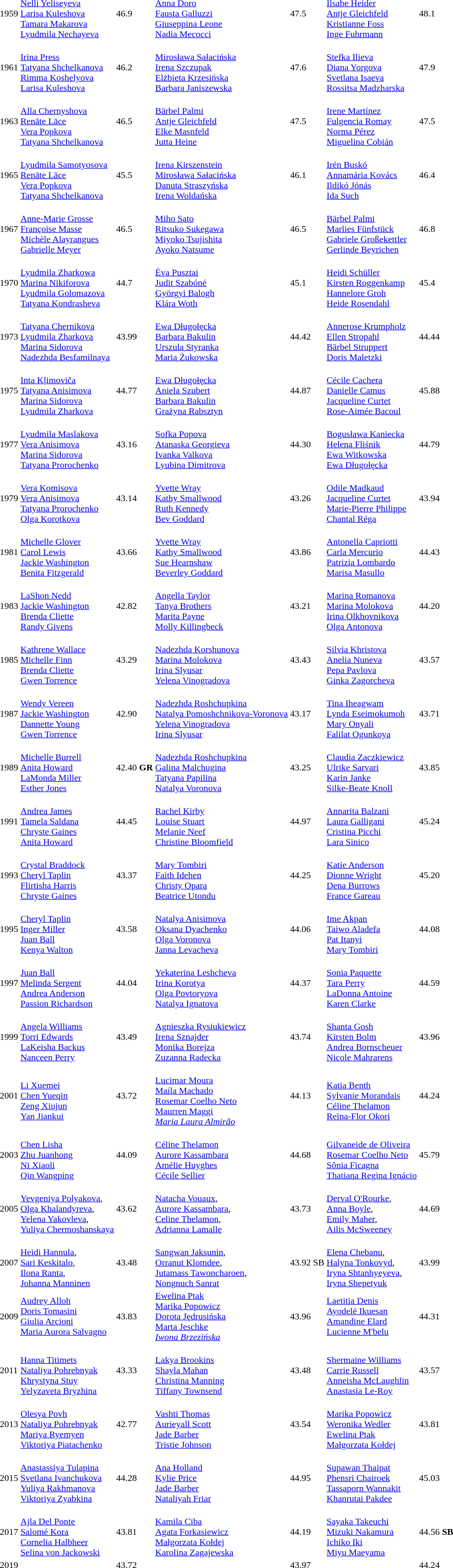<table>
<tr>
<td>1959</td>
<td><br><a href='#'>Nelli Yeliseyeva</a><br><a href='#'>Larisa Kuleshova</a><br><a href='#'>Tamara Makarova</a><br><a href='#'>Lyudmila Nechayeva</a></td>
<td>46.9</td>
<td><br><a href='#'>Anna Doro</a><br><a href='#'>Fausta Galluzzi</a><br><a href='#'>Giuseppina Leone</a><br><a href='#'>Nadia Mecocci</a></td>
<td>47.5</td>
<td><br><a href='#'>Ilsabe Heider</a><br><a href='#'>Antje Gleichfeld</a><br><a href='#'>Kristianne Foss</a><br><a href='#'>Inge Fuhrmann</a></td>
<td>48.1</td>
</tr>
<tr>
<td>1961</td>
<td><br><a href='#'>Irina Press</a><br><a href='#'>Tatyana Shchelkanova</a><br><a href='#'>Rimma Koshelyova</a><br><a href='#'>Larisa Kuleshova</a></td>
<td>46.2</td>
<td><br><a href='#'>Mirosława Sałacińska</a><br><a href='#'>Irena Szczupak</a><br><a href='#'>Elżbieta Krzesińska</a><br><a href='#'>Barbara Janiszewska</a></td>
<td>47.6</td>
<td><br><a href='#'>Stefka Ilieva</a><br><a href='#'>Diana Yorgova</a><br><a href='#'>Svetlana Isaeva</a><br><a href='#'>Rossitsa Madzharska</a></td>
<td>47.9</td>
</tr>
<tr>
<td>1963</td>
<td><br><a href='#'>Alla Chernyshova</a><br><a href='#'>Renāte Lāce</a><br><a href='#'>Vera Popkova</a><br><a href='#'>Tatyana Shchelkanova</a></td>
<td>46.5</td>
<td><br><a href='#'>Bärbel Palmi</a><br><a href='#'>Antje Gleichfeld</a><br><a href='#'>Elke Masnfeld</a><br><a href='#'>Jutta Heine</a></td>
<td>47.5</td>
<td><br><a href='#'>Irene Martínez</a><br><a href='#'>Fulgencia Romay</a><br><a href='#'>Norma Pérez</a><br><a href='#'>Miguelina Cobián</a></td>
<td>47.5</td>
</tr>
<tr>
<td>1965</td>
<td><br><a href='#'>Lyudmila Samotyosova</a><br><a href='#'>Renāte Lāce</a><br><a href='#'>Vera Popkova</a><br><a href='#'>Tatyana Shchelkanova</a></td>
<td>45.5</td>
<td><br><a href='#'>Irena Kirszenstein</a><br><a href='#'>Mirosława Sałacińska</a><br><a href='#'>Danuta Straszyńska</a><br><a href='#'>Irena Woldańska</a></td>
<td>46.1</td>
<td><br><a href='#'>Irén Buskó</a><br><a href='#'>Annamária Kovács</a><br><a href='#'>Ildikó Jónás</a><br><a href='#'>Ida Such</a></td>
<td>46.4</td>
</tr>
<tr>
<td>1967</td>
<td><br><a href='#'>Anne-Marie Grosse</a><br><a href='#'>Françoise Masse</a><br><a href='#'>Michèle Alayrangues</a><br><a href='#'>Gabrielle Meyer</a></td>
<td>46.5</td>
<td><br><a href='#'>Miho Sato</a><br><a href='#'>Ritsuko Sukegawa</a><br><a href='#'>Miyoko Tsujishita</a><br><a href='#'>Ayoko Natsume</a></td>
<td>46.5</td>
<td><br><a href='#'>Bärbel Palmi</a><br><a href='#'>Marlies Fünfstück</a><br><a href='#'>Gabriele Großekettler</a><br><a href='#'>Gerlinde Beyrichen</a></td>
<td>46.8</td>
</tr>
<tr>
<td>1970</td>
<td><br><a href='#'>Lyudmila Zharkowa</a><br><a href='#'>Marina Nikiforova</a><br><a href='#'>Lyudmila Golomazova</a><br><a href='#'>Tatyana Kondrasheva</a></td>
<td>44.7</td>
<td><br><a href='#'>Éva Pusztai</a><br><a href='#'>Judit Szabóné</a><br><a href='#'>Györgyi Balogh</a><br><a href='#'>Klára Woth</a></td>
<td>45.1</td>
<td><br><a href='#'>Heidi Schüller</a><br><a href='#'>Kirsten Roggenkamp</a><br><a href='#'>Hannelore Groh</a><br><a href='#'>Heide Rosendahl</a></td>
<td>45.4</td>
</tr>
<tr>
<td>1973</td>
<td><br><a href='#'>Tatyana Chernikova</a><br><a href='#'>Lyudmila Zharkova</a><br><a href='#'>Marina Sidorova</a><br><a href='#'>Nadezhda Besfamilnaya</a></td>
<td>43.99</td>
<td><br><a href='#'>Ewa Długołęcka</a><br><a href='#'>Barbara Bakulin</a><br><a href='#'>Urszula Styranka</a><br><a href='#'>Maria Żukowska</a></td>
<td>44.42</td>
<td><br><a href='#'>Annerose Krumpholz</a><br><a href='#'>Ellen Stropahl</a><br><a href='#'>Bärbel Struppert</a><br><a href='#'>Doris Maletzki</a></td>
<td>44.44</td>
</tr>
<tr>
<td>1975</td>
<td><br><a href='#'>Inta Kļimoviča</a><br><a href='#'>Tatyana Anisimova</a><br><a href='#'>Marina Sidorova</a><br><a href='#'>Lyudmila Zharkova</a></td>
<td>44.77</td>
<td><br><a href='#'>Ewa Długołęcka</a><br><a href='#'>Aniela Szubert</a><br><a href='#'>Barbara Bakulin</a><br><a href='#'>Grażyna Rabsztyn</a></td>
<td>44.87</td>
<td><br><a href='#'>Cécile Cachera</a><br><a href='#'>Danielle Camus</a><br><a href='#'>Jacqueline Curtet</a><br><a href='#'>Rose-Aimée Bacoul</a></td>
<td>45.88</td>
</tr>
<tr>
<td>1977</td>
<td><br><a href='#'>Lyudmila Maslakova</a><br><a href='#'>Vera Anisimova</a><br><a href='#'>Marina Sidorova</a><br><a href='#'>Tatyana Prorochenko</a></td>
<td>43.16</td>
<td><br><a href='#'>Sofka Popova</a><br><a href='#'>Atanaska Georgieva</a><br><a href='#'>Ivanka Valkova</a><br><a href='#'>Lyubina Dimitrova</a></td>
<td>44.30</td>
<td><br><a href='#'>Bogusława Kaniecka</a><br><a href='#'>Helena Fliśnik</a><br><a href='#'>Ewa Witkowska</a><br><a href='#'>Ewa Długołęcka</a></td>
<td>44.79</td>
</tr>
<tr>
<td>1979</td>
<td><br><a href='#'>Vera Komisova</a><br><a href='#'>Vera Anisimova</a><br><a href='#'>Tatyana Prorochenko</a><br><a href='#'>Olga Korotkova</a></td>
<td>43.14</td>
<td><br><a href='#'>Yvette Wray</a><br><a href='#'>Kathy Smallwood</a><br><a href='#'>Ruth Kennedy</a><br><a href='#'>Bev Goddard</a></td>
<td>43.26</td>
<td><br><a href='#'>Odile Madkaud</a><br><a href='#'>Jacqueline Curtet</a><br><a href='#'>Marie-Pierre Philippe</a><br><a href='#'>Chantal Réga</a></td>
<td>43.94</td>
</tr>
<tr>
<td>1981</td>
<td><br><a href='#'>Michelle Glover</a><br><a href='#'>Carol Lewis</a><br><a href='#'>Jackie Washington</a><br><a href='#'>Benita Fitzgerald</a></td>
<td>43.66</td>
<td><br><a href='#'>Yvette Wray</a><br><a href='#'>Kathy Smallwood</a><br><a href='#'>Sue Hearnshaw</a><br><a href='#'>Beverley Goddard</a></td>
<td>43.86</td>
<td><br><a href='#'>Antonella Capriotti</a><br><a href='#'>Carla Mercurio</a><br><a href='#'>Patrizia Lombardo</a><br><a href='#'>Marisa Masullo</a></td>
<td>44.43</td>
</tr>
<tr>
<td>1983</td>
<td><br><a href='#'>LaShon Nedd</a><br><a href='#'>Jackie Washington</a><br><a href='#'>Brenda Cliette</a><br><a href='#'>Randy Givens</a></td>
<td>42.82</td>
<td><br><a href='#'>Angella Taylor</a><br><a href='#'>Tanya Brothers</a><br><a href='#'>Marita Payne</a><br><a href='#'>Molly Killingbeck</a></td>
<td>43.21</td>
<td><br><a href='#'>Marina Romanova</a><br><a href='#'>Marina Molokova</a><br><a href='#'>Irina Olkhovnikova</a><br><a href='#'>Olga Antonova</a></td>
<td>44.20</td>
</tr>
<tr>
<td>1985</td>
<td><br><a href='#'>Kathrene Wallace</a><br><a href='#'>Michelle Finn</a><br><a href='#'>Brenda Cliette</a><br><a href='#'>Gwen Torrence</a></td>
<td>43.29</td>
<td><br><a href='#'>Nadezhda Korshunova</a><br><a href='#'>Marina Molokova</a><br><a href='#'>Irina Slyusar</a><br><a href='#'>Yelena Vinogradova</a></td>
<td>43.43</td>
<td><br><a href='#'>Silvia Khristova</a><br><a href='#'>Anelia Nuneva</a><br><a href='#'>Pepa Pavlova</a><br><a href='#'>Ginka Zagorcheva</a></td>
<td>43.57</td>
</tr>
<tr>
<td>1987</td>
<td><br><a href='#'>Wendy Vereen</a><br><a href='#'>Jackie Washington</a><br><a href='#'>Dannette Young</a><br><a href='#'>Gwen Torrence</a></td>
<td>42.90</td>
<td><br><a href='#'>Nadezhda Roshchupkina</a><br><a href='#'>Natalya Pomoshchnikova-Voronova</a><br><a href='#'>Yelena Vinogradova</a><br><a href='#'>Irina Slyusar</a></td>
<td>43.17</td>
<td><br><a href='#'>Tina Iheagwam</a><br><a href='#'>Lynda Eseimokumoh</a><br><a href='#'>Mary Onyali</a><br><a href='#'>Falilat Ogunkoya</a></td>
<td>43.71</td>
</tr>
<tr>
<td>1989</td>
<td><br><a href='#'>Michelle Burrell</a><br><a href='#'>Anita Howard</a><br><a href='#'>LaMonda Miller</a><br><a href='#'>Esther Jones</a></td>
<td>42.40 <strong>GR</strong></td>
<td><br><a href='#'>Nadezhda Roshchupkina</a><br><a href='#'>Galina Malchugina</a><br><a href='#'>Tatyana Papilina</a><br><a href='#'>Natalya Voronova</a></td>
<td>43.25</td>
<td><br><a href='#'>Claudia Zaczkiewicz</a><br><a href='#'>Ulrike Sarvari</a><br><a href='#'>Karin Janke</a><br><a href='#'>Silke-Beate Knoll</a></td>
<td>43.85</td>
</tr>
<tr>
<td>1991</td>
<td><br><a href='#'>Andrea James</a><br><a href='#'>Tamela Saldana</a><br><a href='#'>Chryste Gaines</a><br><a href='#'>Anita Howard</a></td>
<td>44.45</td>
<td><br><a href='#'>Rachel Kirby</a><br><a href='#'>Louise Stuart</a><br><a href='#'>Melanie Neef</a><br><a href='#'>Christine Bloomfield</a></td>
<td>44.97</td>
<td><br><a href='#'>Annarita Balzani</a><br><a href='#'>Laura Galligani</a><br><a href='#'>Cristina Picchi</a><br><a href='#'>Lara Sinico</a></td>
<td>45.24</td>
</tr>
<tr>
<td>1993</td>
<td><br><a href='#'>Crystal Braddock</a><br><a href='#'>Cheryl Taplin</a><br><a href='#'>Flirtisha Harris</a><br><a href='#'>Chryste Gaines</a></td>
<td>43.37</td>
<td><br><a href='#'>Mary Tombiri</a><br><a href='#'>Faith Idehen</a><br><a href='#'>Christy Opara</a><br><a href='#'>Beatrice Utondu</a></td>
<td>44.25</td>
<td><br><a href='#'>Katie Anderson</a><br><a href='#'>Dionne Wright</a><br><a href='#'>Dena Burrows</a><br><a href='#'>France Gareau</a></td>
<td>45.20</td>
</tr>
<tr>
<td>1995</td>
<td><br><a href='#'>Cheryl Taplin</a><br><a href='#'>Inger Miller</a><br><a href='#'>Juan Ball</a><br><a href='#'>Kenya Walton</a></td>
<td>43.58</td>
<td><br><a href='#'>Natalya Anisimova</a><br><a href='#'>Oksana Dyachenko</a><br><a href='#'>Olga Voronova</a><br><a href='#'>Janna Levacheva</a></td>
<td>44.06</td>
<td><br><a href='#'>Ime Akpan</a><br><a href='#'>Taiwo Aladefa</a><br><a href='#'>Pat Itanyi</a><br><a href='#'>Mary Tombiri</a></td>
<td>44.08</td>
</tr>
<tr>
<td>1997</td>
<td><br><a href='#'>Juan Ball</a><br><a href='#'>Melinda Sergent</a><br><a href='#'>Andrea Anderson</a><br><a href='#'>Passion Richardson</a></td>
<td>44.04</td>
<td><br><a href='#'>Yekaterina Leshcheva</a><br><a href='#'>Irina Korotya</a><br><a href='#'>Olga Povtoryova</a><br><a href='#'>Natalya Ignatova</a></td>
<td>44.37</td>
<td><br><a href='#'>Sonia Paquette</a><br><a href='#'>Tara Perry</a><br><a href='#'>LaDonna Antoine</a><br><a href='#'>Karen Clarke</a></td>
<td>44.59</td>
</tr>
<tr>
<td>1999</td>
<td><br><a href='#'>Angela Williams</a><br><a href='#'>Torri Edwards</a><br><a href='#'>LaKeisha Backus</a><br><a href='#'>Nanceen Perry</a></td>
<td>43.49</td>
<td><br><a href='#'>Agnieszka Rysiukiewicz</a><br><a href='#'>Irena Sznajder</a><br><a href='#'>Monika Borejza</a><br><a href='#'>Zuzanna Radecka</a></td>
<td>43.74</td>
<td><br><a href='#'>Shanta Gosh</a><br><a href='#'>Kirsten Bolm</a><br><a href='#'>Andrea Bornscheuer</a><br><a href='#'>Nicole Mahrarens</a></td>
<td>43.96</td>
</tr>
<tr>
<td>2001</td>
<td><br><a href='#'>Li Xuemei</a><br><a href='#'>Chen Yueqin</a><br><a href='#'>Zeng Xiujun</a><br><a href='#'>Yan Jiankui</a></td>
<td>43.72</td>
<td><br><a href='#'>Lucimar Moura</a><br><a href='#'>Maíla Machado</a><br><a href='#'>Rosemar Coelho Neto</a><br><a href='#'>Maurren Maggi</a><br><em><a href='#'>Maria Laura Almirão</a></em></td>
<td>44.13</td>
<td><br><a href='#'>Katia Benth</a><br><a href='#'>Sylvanie Morandais</a><br><a href='#'>Céline Thelamon</a><br><a href='#'>Reïna-Flor Okori</a></td>
<td>44.24</td>
</tr>
<tr>
<td>2003</td>
<td><br><a href='#'>Chen Lisha</a><br><a href='#'>Zhu Juanhong</a><br><a href='#'>Ni Xiaoli</a><br><a href='#'>Qin Wangping</a></td>
<td>44.09</td>
<td><br><a href='#'>Céline Thelamon</a><br><a href='#'>Aurore Kassambara</a><br><a href='#'>Amélie Huyghes</a><br><a href='#'>Cécile Sellier</a></td>
<td>44.68</td>
<td><br><a href='#'>Gilvaneide de Oliveira</a><br><a href='#'>Rosemar Coelho Neto</a><br><a href='#'>Sônia Ficagna</a><br><a href='#'>Thatiana Regina Ignácio</a></td>
<td>45.79</td>
</tr>
<tr>
<td>2005</td>
<td><br><a href='#'>Yevgeniya Polyakova</a>,<br><a href='#'>Olga Khalandyreva</a>,<br><a href='#'>Yelena Yakovleva</a>,<br><a href='#'>Yuliya Chermoshanskaya</a></td>
<td>43.62</td>
<td><br><a href='#'>Natacha Vouaux</a>,<br><a href='#'>Aurore Kassambara</a>,<br><a href='#'>Celine Thelamon</a>,<br><a href='#'>Adrianna Lamalle</a></td>
<td>43.73</td>
<td><br><a href='#'>Derval O'Rourke</a>,<br><a href='#'>Anna Boyle</a>,<br><a href='#'>Emily Maher</a>,<br><a href='#'>Ailis McSweeney</a></td>
<td>44.69</td>
</tr>
<tr>
<td>2007</td>
<td><br><a href='#'>Heidi Hannula</a>,<br><a href='#'>Sari Keskitalo</a>,<br><a href='#'>Ilona Ranta</a>,<br><a href='#'>Johanna Manninen</a></td>
<td>43.48</td>
<td><br><a href='#'>Sangwan Jaksunin</a>,<br><a href='#'>Orranut Klomdee</a>,<br><a href='#'>Jutamass Tawoncharoen</a>,<br><a href='#'>Nongnuch Sanrat</a></td>
<td>43.92 SB</td>
<td><br><a href='#'>Elena Chebanu</a>,<br><a href='#'>Halyna Tonkovyd</a>,<br><a href='#'>Iryna Shtanhyeyeva</a>,<br><a href='#'>Iryna Shepetyuk</a></td>
<td>43.99</td>
</tr>
<tr>
<td>2009</td>
<td><a href='#'>Audrey Alloh</a><br><a href='#'>Doris Tomasini</a><br><a href='#'>Giulia Arcioni</a><br><a href='#'>Maria Aurora Salvagno</a> <br> </td>
<td>43.83</td>
<td><a href='#'>Ewelina Ptak</a><br><a href='#'>Marika Popowicz</a><br><a href='#'>Dorota Jędrusińska</a><br><a href='#'>Marta Jeschke</a><br><em><a href='#'>Iwona Brzezińska</a></em><br> </td>
<td>43.96</td>
<td><a href='#'>Laetitia Denis</a><br><a href='#'>Ayodelé Ikuesan</a><br><a href='#'>Amandine Elard</a><br><a href='#'>Lucienne M'belu</a> <br> </td>
<td>44.31</td>
</tr>
<tr>
<td>2011</td>
<td><br><a href='#'>Hanna Titimets</a> <br><a href='#'>Nataliya Pohrebnyak</a><br><a href='#'>Khrystyna Stuy</a><br><a href='#'>Yelyzaveta Bryzhina</a></td>
<td>43.33</td>
<td><br><a href='#'>Lakya Brookins</a> <br><a href='#'>Shayla Mahan</a><br><a href='#'>Christina Manning</a><br><a href='#'>Tiffany Townsend</a></td>
<td>43.48</td>
<td><br><a href='#'>Shermaine Williams</a> <br><a href='#'>Carrie Russell</a><br><a href='#'>Anneisha McLaughlin</a><br><a href='#'>Anastasia Le-Roy</a></td>
<td>43.57</td>
</tr>
<tr>
<td>2013</td>
<td><br><a href='#'>Olesya Povh</a><br><a href='#'>Nataliya Pohrebnyak</a><br><a href='#'>Mariya Ryemyen</a><br><a href='#'>Viktoriya Piatachenko</a></td>
<td>42.77</td>
<td><br><a href='#'>Vashti Thomas</a><br><a href='#'>Aurieyall Scott</a><br><a href='#'>Jade Barber</a><br><a href='#'>Tristie Johnson</a></td>
<td>43.54</td>
<td><br><a href='#'>Marika Popowicz</a><br><a href='#'>Weronika Wedler</a><br><a href='#'>Ewelina Ptak</a><br><a href='#'>Małgorzata Kołdej</a></td>
<td>43.81</td>
</tr>
<tr>
<td>2015</td>
<td><br><a href='#'>Anastassiya Tulapina</a><br><a href='#'>Svetlana Ivanchukova</a><br><a href='#'>Yuliya Rakhmanova</a><br><a href='#'>Viktoriya Zyabkina</a></td>
<td>44.28</td>
<td><br><a href='#'>Ana Holland</a><br><a href='#'>Kylie Price</a><br><a href='#'>Jade Barber</a><br><a href='#'>Nataliyah Friar</a></td>
<td>44.95</td>
<td><br><a href='#'>Supawan Thaipat</a><br><a href='#'>Phensri Chairoek</a><br><a href='#'>Tassaporn Wannakit</a><br><a href='#'>Khanrutai Pakdee</a></td>
<td>45.03</td>
</tr>
<tr>
<td>2017</td>
<td><br><a href='#'>Ajla Del Ponte</a><br><a href='#'>Salomé Kora</a><br><a href='#'>Cornelia Halbheer</a><br><a href='#'>Selina von Jackowski</a></td>
<td>43.81</td>
<td><br><a href='#'>Kamila Ciba</a><br><a href='#'>Agata Forkasiewicz</a><br><a href='#'>Małgorzata Kołdej</a><br><a href='#'>Karolina Zagajewska</a></td>
<td>44.19</td>
<td><br><a href='#'>Sayaka Takeuchi</a><br><a href='#'>Mizuki Nakamura</a><br><a href='#'>Ichiko Iki</a><br><a href='#'>Miyu Maeyama</a></td>
<td>44.56 <strong>SB</strong></td>
</tr>
<tr>
<td>2019</td>
<td></td>
<td>43.72</td>
<td></td>
<td>43.97</td>
<td></td>
<td>44.24 </td>
</tr>
</table>
